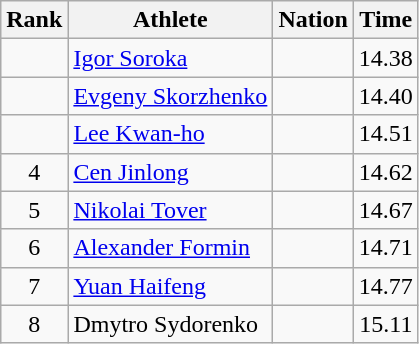<table class="wikitable sortable" style="text-align:center">
<tr>
<th>Rank</th>
<th>Athlete</th>
<th>Nation</th>
<th>Time</th>
</tr>
<tr>
<td></td>
<td align=left><a href='#'>Igor Soroka</a></td>
<td align=left></td>
<td>14.38</td>
</tr>
<tr>
<td></td>
<td align=left><a href='#'>Evgeny Skorzhenko</a></td>
<td align=left></td>
<td>14.40</td>
</tr>
<tr>
<td></td>
<td align=left><a href='#'>Lee Kwan-ho</a></td>
<td align=left></td>
<td>14.51</td>
</tr>
<tr>
<td>4</td>
<td align=left><a href='#'>Cen Jinlong</a></td>
<td align=left></td>
<td>14.62</td>
</tr>
<tr>
<td>5</td>
<td align=left><a href='#'>Nikolai Tover</a></td>
<td align=left></td>
<td>14.67</td>
</tr>
<tr>
<td>6</td>
<td align=left><a href='#'>Alexander Formin</a></td>
<td align=left></td>
<td>14.71</td>
</tr>
<tr>
<td>7</td>
<td align=left><a href='#'>Yuan Haifeng</a></td>
<td align=left></td>
<td>14.77</td>
</tr>
<tr>
<td>8</td>
<td align=left>Dmytro Sydorenko</td>
<td align=left></td>
<td>15.11</td>
</tr>
</table>
